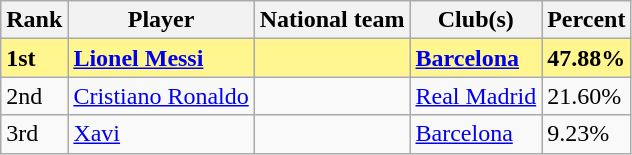<table class="wikitable">
<tr>
<th>Rank</th>
<th>Player</th>
<th>National team</th>
<th>Club(s)</th>
<th>Percent</th>
</tr>
<tr style="background-color: #FFF68F; font-weight: bold;">
<td>1st</td>
<td><a href='#'>Lionel Messi</a></td>
<td></td>
<td> <a href='#'>Barcelona</a></td>
<td>47.88%</td>
</tr>
<tr>
<td>2nd</td>
<td><a href='#'>Cristiano Ronaldo</a></td>
<td></td>
<td> <a href='#'>Real Madrid</a></td>
<td>21.60%</td>
</tr>
<tr>
<td>3rd</td>
<td><a href='#'>Xavi</a></td>
<td></td>
<td> <a href='#'>Barcelona</a></td>
<td>9.23%</td>
</tr>
</table>
